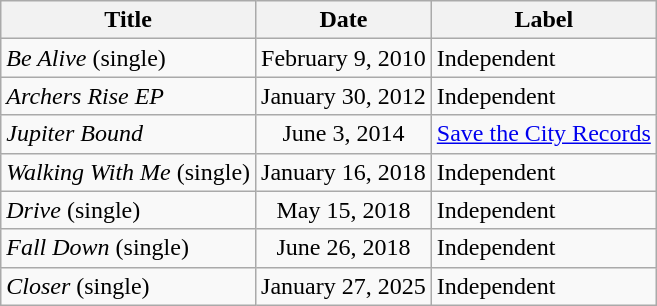<table class="wikitable">
<tr>
<th align="left">Title</th>
<th style="text-align:center;">Date</th>
<th align="left">Label</th>
</tr>
<tr>
<td align="left"><em>Be Alive</em> (single)</td>
<td style="text-align:center;">February 9, 2010</td>
<td align="left">Independent</td>
</tr>
<tr>
<td align="left"><em>Archers Rise EP</em></td>
<td style="text-align:center;">January 30, 2012</td>
<td align="left">Independent</td>
</tr>
<tr>
<td align="left"><em>Jupiter Bound</em></td>
<td style="text-align:center;">June 3, 2014</td>
<td align="left"><a href='#'>Save the City Records</a></td>
</tr>
<tr>
<td align="left"><em>Walking With Me</em> (single)</td>
<td style="text-align:center;">January 16, 2018</td>
<td align="left">Independent</td>
</tr>
<tr>
<td align="left"><em>Drive</em> (single)</td>
<td style="text-align:center;">May 15, 2018</td>
<td align="left">Independent</td>
</tr>
<tr>
<td align="left"><em>Fall Down</em> (single)</td>
<td style="text-align:center;">June 26, 2018</td>
<td align="left">Independent</td>
</tr>
<tr>
<td align="left"><em>Closer</em> (single)</td>
<td style="text-align:center;">January 27, 2025</td>
<td align="left">Independent</td>
</tr>
</table>
